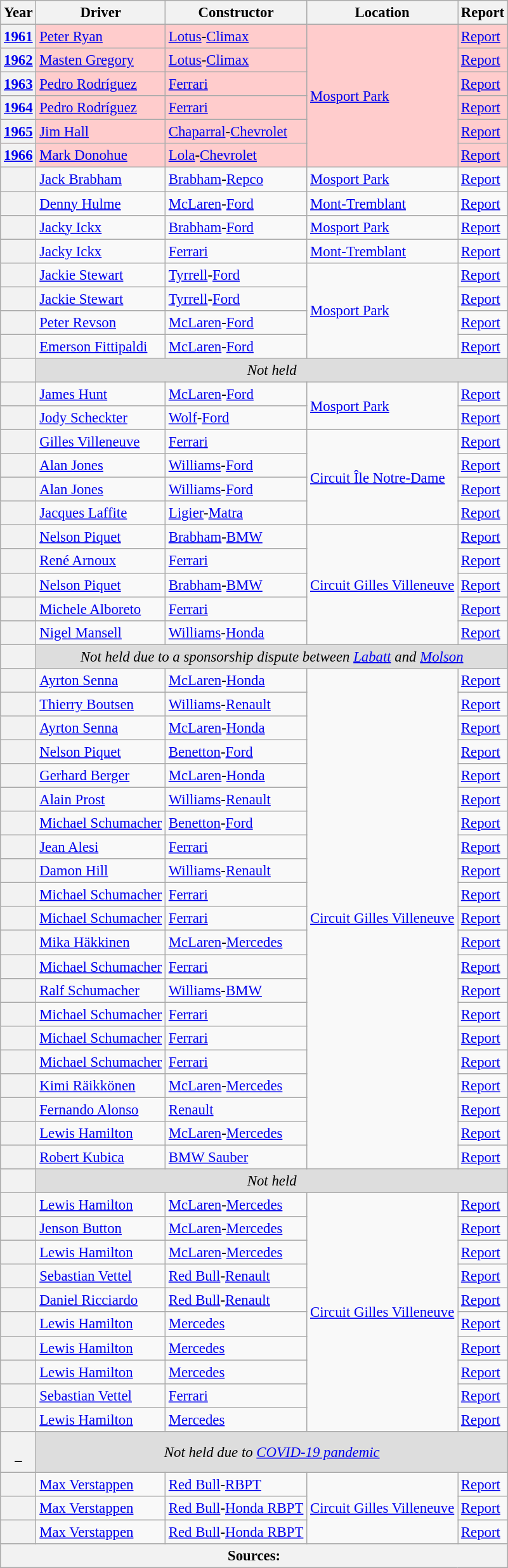<table class="wikitable" style="font-size: 95%;">
<tr>
<th>Year</th>
<th>Driver</th>
<th>Constructor</th>
<th>Location</th>
<th>Report</th>
</tr>
<tr style="background:#fcc;">
<th><a href='#'>1961</a></th>
<td> <a href='#'>Peter Ryan</a></td>
<td><a href='#'>Lotus</a>-<a href='#'>Climax</a></td>
<td rowspan="6"><a href='#'>Mosport Park</a></td>
<td><a href='#'>Report</a></td>
</tr>
<tr style="background:#fcc;">
<th><a href='#'>1962</a></th>
<td> <a href='#'>Masten Gregory</a></td>
<td><a href='#'>Lotus</a>-<a href='#'>Climax</a></td>
<td><a href='#'>Report</a></td>
</tr>
<tr style="background:#fcc;">
<th><a href='#'>1963</a></th>
<td> <a href='#'>Pedro Rodríguez</a></td>
<td><a href='#'>Ferrari</a></td>
<td><a href='#'>Report</a></td>
</tr>
<tr style="background:#fcc;">
<th><a href='#'>1964</a></th>
<td> <a href='#'>Pedro Rodríguez</a></td>
<td><a href='#'>Ferrari</a></td>
<td><a href='#'>Report</a></td>
</tr>
<tr style="background:#fcc;">
<th><a href='#'>1965</a></th>
<td> <a href='#'>Jim Hall</a></td>
<td><a href='#'>Chaparral</a>-<a href='#'>Chevrolet</a></td>
<td><a href='#'>Report</a></td>
</tr>
<tr style="background:#fcc;">
<th><a href='#'>1966</a></th>
<td> <a href='#'>Mark Donohue</a></td>
<td><a href='#'>Lola</a>-<a href='#'>Chevrolet</a></td>
<td><a href='#'>Report</a></td>
</tr>
<tr>
<th></th>
<td> <a href='#'>Jack Brabham</a></td>
<td><a href='#'>Brabham</a>-<a href='#'>Repco</a></td>
<td><a href='#'>Mosport Park</a></td>
<td><a href='#'>Report</a></td>
</tr>
<tr>
<th></th>
<td> <a href='#'>Denny Hulme</a></td>
<td><a href='#'>McLaren</a>-<a href='#'>Ford</a></td>
<td><a href='#'>Mont-Tremblant</a></td>
<td><a href='#'>Report</a></td>
</tr>
<tr>
<th></th>
<td> <a href='#'>Jacky Ickx</a></td>
<td><a href='#'>Brabham</a>-<a href='#'>Ford</a></td>
<td><a href='#'>Mosport Park</a></td>
<td><a href='#'>Report</a></td>
</tr>
<tr>
<th></th>
<td> <a href='#'>Jacky Ickx</a></td>
<td><a href='#'>Ferrari</a></td>
<td><a href='#'>Mont-Tremblant</a></td>
<td><a href='#'>Report</a></td>
</tr>
<tr>
<th></th>
<td> <a href='#'>Jackie Stewart</a></td>
<td><a href='#'>Tyrrell</a>-<a href='#'>Ford</a></td>
<td rowspan="4"><a href='#'>Mosport Park</a></td>
<td><a href='#'>Report</a></td>
</tr>
<tr>
<th></th>
<td> <a href='#'>Jackie Stewart</a></td>
<td><a href='#'>Tyrrell</a>-<a href='#'>Ford</a></td>
<td><a href='#'>Report</a></td>
</tr>
<tr>
<th></th>
<td> <a href='#'>Peter Revson</a></td>
<td><a href='#'>McLaren</a>-<a href='#'>Ford</a></td>
<td><a href='#'>Report</a></td>
</tr>
<tr>
<th></th>
<td> <a href='#'>Emerson Fittipaldi</a></td>
<td><a href='#'>McLaren</a>-<a href='#'>Ford</a></td>
<td><a href='#'>Report</a></td>
</tr>
<tr style="background:#ddd;">
<th></th>
<td align=center colspan=4><em>Not held</em></td>
</tr>
<tr>
<th></th>
<td> <a href='#'>James Hunt</a></td>
<td><a href='#'>McLaren</a>-<a href='#'>Ford</a></td>
<td rowspan="2"><a href='#'>Mosport Park</a></td>
<td><a href='#'>Report</a></td>
</tr>
<tr>
<th></th>
<td> <a href='#'>Jody Scheckter</a></td>
<td><a href='#'>Wolf</a>-<a href='#'>Ford</a></td>
<td><a href='#'>Report</a></td>
</tr>
<tr>
<th></th>
<td> <a href='#'>Gilles Villeneuve</a></td>
<td><a href='#'>Ferrari</a></td>
<td rowspan="4"><a href='#'>Circuit Île Notre-Dame</a></td>
<td><a href='#'>Report</a></td>
</tr>
<tr>
<th></th>
<td> <a href='#'>Alan Jones</a></td>
<td><a href='#'>Williams</a>-<a href='#'>Ford</a></td>
<td><a href='#'>Report</a></td>
</tr>
<tr>
<th></th>
<td> <a href='#'>Alan Jones</a></td>
<td><a href='#'>Williams</a>-<a href='#'>Ford</a></td>
<td><a href='#'>Report</a></td>
</tr>
<tr>
<th></th>
<td> <a href='#'>Jacques Laffite</a></td>
<td><a href='#'>Ligier</a>-<a href='#'>Matra</a></td>
<td><a href='#'>Report</a></td>
</tr>
<tr>
<th></th>
<td> <a href='#'>Nelson Piquet</a></td>
<td><a href='#'>Brabham</a>-<a href='#'>BMW</a></td>
<td rowspan="5"><a href='#'>Circuit Gilles Villeneuve</a></td>
<td><a href='#'>Report</a></td>
</tr>
<tr>
<th></th>
<td> <a href='#'>René Arnoux</a></td>
<td><a href='#'>Ferrari</a></td>
<td><a href='#'>Report</a></td>
</tr>
<tr>
<th></th>
<td> <a href='#'>Nelson Piquet</a></td>
<td><a href='#'>Brabham</a>-<a href='#'>BMW</a></td>
<td><a href='#'>Report</a></td>
</tr>
<tr>
<th></th>
<td> <a href='#'>Michele Alboreto</a></td>
<td><a href='#'>Ferrari</a></td>
<td><a href='#'>Report</a></td>
</tr>
<tr>
<th></th>
<td> <a href='#'>Nigel Mansell</a></td>
<td><a href='#'>Williams</a>-<a href='#'>Honda</a></td>
<td><a href='#'>Report</a></td>
</tr>
<tr style="background:#ddd;">
<th></th>
<td align=center colspan=4><em>Not held due to a sponsorship dispute between <a href='#'>Labatt</a> and <a href='#'>Molson</a></em></td>
</tr>
<tr>
<th></th>
<td> <a href='#'>Ayrton Senna</a></td>
<td><a href='#'>McLaren</a>-<a href='#'>Honda</a></td>
<td rowspan="21"><a href='#'>Circuit Gilles Villeneuve</a></td>
<td><a href='#'>Report</a></td>
</tr>
<tr>
<th></th>
<td> <a href='#'>Thierry Boutsen</a></td>
<td><a href='#'>Williams</a>-<a href='#'>Renault</a></td>
<td><a href='#'>Report</a></td>
</tr>
<tr>
<th></th>
<td> <a href='#'>Ayrton Senna</a></td>
<td><a href='#'>McLaren</a>-<a href='#'>Honda</a></td>
<td><a href='#'>Report</a></td>
</tr>
<tr>
<th></th>
<td> <a href='#'>Nelson Piquet</a></td>
<td><a href='#'>Benetton</a>-<a href='#'>Ford</a></td>
<td><a href='#'>Report</a></td>
</tr>
<tr>
<th></th>
<td> <a href='#'>Gerhard Berger</a></td>
<td><a href='#'>McLaren</a>-<a href='#'>Honda</a></td>
<td><a href='#'>Report</a></td>
</tr>
<tr>
<th></th>
<td> <a href='#'>Alain Prost</a></td>
<td><a href='#'>Williams</a>-<a href='#'>Renault</a></td>
<td><a href='#'>Report</a></td>
</tr>
<tr>
<th></th>
<td> <a href='#'>Michael Schumacher</a></td>
<td><a href='#'>Benetton</a>-<a href='#'>Ford</a></td>
<td><a href='#'>Report</a></td>
</tr>
<tr>
<th></th>
<td> <a href='#'>Jean Alesi</a></td>
<td><a href='#'>Ferrari</a></td>
<td><a href='#'>Report</a></td>
</tr>
<tr>
<th></th>
<td> <a href='#'>Damon Hill</a></td>
<td><a href='#'>Williams</a>-<a href='#'>Renault</a></td>
<td><a href='#'>Report</a></td>
</tr>
<tr>
<th></th>
<td> <a href='#'>Michael Schumacher</a></td>
<td><a href='#'>Ferrari</a></td>
<td><a href='#'>Report</a></td>
</tr>
<tr>
<th></th>
<td> <a href='#'>Michael Schumacher</a></td>
<td><a href='#'>Ferrari</a></td>
<td><a href='#'>Report</a></td>
</tr>
<tr>
<th></th>
<td> <a href='#'>Mika Häkkinen</a></td>
<td><a href='#'>McLaren</a>-<a href='#'>Mercedes</a></td>
<td><a href='#'>Report</a></td>
</tr>
<tr>
<th></th>
<td> <a href='#'>Michael Schumacher</a></td>
<td><a href='#'>Ferrari</a></td>
<td><a href='#'>Report</a></td>
</tr>
<tr>
<th></th>
<td> <a href='#'>Ralf Schumacher</a></td>
<td><a href='#'>Williams</a>-<a href='#'>BMW</a></td>
<td><a href='#'>Report</a></td>
</tr>
<tr>
<th></th>
<td> <a href='#'>Michael Schumacher</a></td>
<td><a href='#'>Ferrari</a></td>
<td><a href='#'>Report</a></td>
</tr>
<tr>
<th></th>
<td> <a href='#'>Michael Schumacher</a></td>
<td><a href='#'>Ferrari</a></td>
<td><a href='#'>Report</a></td>
</tr>
<tr>
<th></th>
<td> <a href='#'>Michael Schumacher</a></td>
<td><a href='#'>Ferrari</a></td>
<td><a href='#'>Report</a></td>
</tr>
<tr>
<th></th>
<td> <a href='#'>Kimi Räikkönen</a></td>
<td><a href='#'>McLaren</a>-<a href='#'>Mercedes</a></td>
<td><a href='#'>Report</a></td>
</tr>
<tr>
<th></th>
<td> <a href='#'>Fernando Alonso</a></td>
<td><a href='#'>Renault</a></td>
<td><a href='#'>Report</a></td>
</tr>
<tr>
<th></th>
<td> <a href='#'>Lewis Hamilton</a></td>
<td><a href='#'>McLaren</a>-<a href='#'>Mercedes</a></td>
<td><a href='#'>Report</a></td>
</tr>
<tr>
<th></th>
<td> <a href='#'>Robert Kubica</a></td>
<td><a href='#'>BMW Sauber</a></td>
<td><a href='#'>Report</a></td>
</tr>
<tr style="background:#ddd;">
<th></th>
<td align=center colspan=4><em>Not held</em></td>
</tr>
<tr>
<th></th>
<td> <a href='#'>Lewis Hamilton</a></td>
<td><a href='#'>McLaren</a>-<a href='#'>Mercedes</a></td>
<td rowspan="10"><a href='#'>Circuit Gilles Villeneuve</a></td>
<td><a href='#'>Report</a></td>
</tr>
<tr>
<th></th>
<td> <a href='#'>Jenson Button</a></td>
<td><a href='#'>McLaren</a>-<a href='#'>Mercedes</a></td>
<td><a href='#'>Report</a></td>
</tr>
<tr>
<th></th>
<td> <a href='#'>Lewis Hamilton</a></td>
<td><a href='#'>McLaren</a>-<a href='#'>Mercedes</a></td>
<td><a href='#'>Report</a></td>
</tr>
<tr>
<th></th>
<td> <a href='#'>Sebastian Vettel</a></td>
<td><a href='#'>Red Bull</a>-<a href='#'>Renault</a></td>
<td><a href='#'>Report</a></td>
</tr>
<tr>
<th></th>
<td> <a href='#'>Daniel Ricciardo</a></td>
<td><a href='#'>Red Bull</a>-<a href='#'>Renault</a></td>
<td><a href='#'>Report</a></td>
</tr>
<tr>
<th></th>
<td> <a href='#'>Lewis Hamilton</a></td>
<td><a href='#'>Mercedes</a></td>
<td><a href='#'>Report</a></td>
</tr>
<tr>
<th></th>
<td> <a href='#'>Lewis Hamilton</a></td>
<td><a href='#'>Mercedes</a></td>
<td><a href='#'>Report</a></td>
</tr>
<tr>
<th></th>
<td> <a href='#'>Lewis Hamilton</a></td>
<td><a href='#'>Mercedes</a></td>
<td><a href='#'>Report</a></td>
</tr>
<tr>
<th></th>
<td> <a href='#'>Sebastian Vettel</a></td>
<td><a href='#'>Ferrari</a></td>
<td><a href='#'>Report</a></td>
</tr>
<tr>
<th></th>
<td> <a href='#'>Lewis Hamilton</a></td>
<td><a href='#'>Mercedes</a></td>
<td><a href='#'>Report</a></td>
</tr>
<tr style="background:#ddd;">
<th><br>–<br></th>
<td align=center colspan=4><em>Not held due to <a href='#'>COVID-19 pandemic</a></em></td>
</tr>
<tr>
<th></th>
<td> <a href='#'>Max Verstappen</a></td>
<td><a href='#'>Red Bull</a>-<a href='#'>RBPT</a></td>
<td rowspan="3"><a href='#'>Circuit Gilles Villeneuve</a></td>
<td><a href='#'>Report</a></td>
</tr>
<tr>
<th></th>
<td> <a href='#'>Max Verstappen</a></td>
<td><a href='#'>Red Bull</a>-<a href='#'>Honda RBPT</a></td>
<td><a href='#'>Report</a></td>
</tr>
<tr>
<th></th>
<td> <a href='#'>Max Verstappen</a></td>
<td><a href='#'>Red Bull</a>-<a href='#'>Honda RBPT</a></td>
<td><a href='#'>Report</a></td>
</tr>
<tr>
<th colspan=5>Sources:</th>
</tr>
</table>
